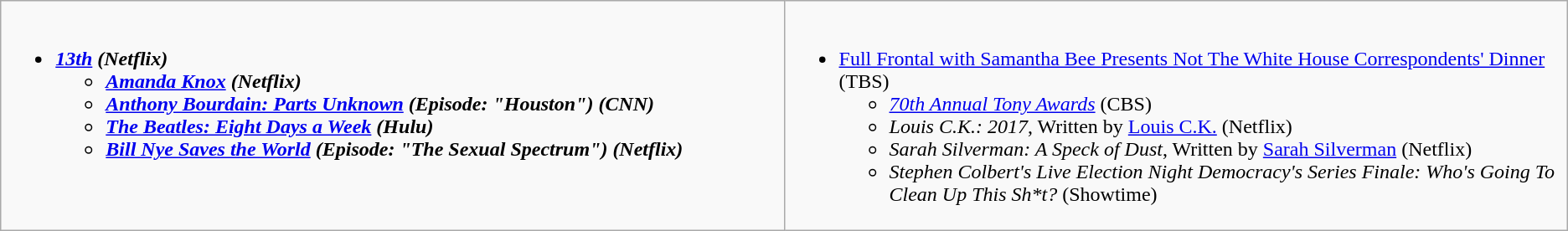<table class="wikitable">
<tr>
<td style="vertical-align:top;" width="50%"><br><ul><li><strong><em><a href='#'>13th</a><em> (Netflix)<strong><ul><li></em><a href='#'>Amanda Knox</a><em> (Netflix)</li><li></em><a href='#'>Anthony Bourdain: Parts Unknown</a><em> (Episode: "Houston") (CNN)</li><li></em><a href='#'>The Beatles: Eight Days a Week</a><em> (Hulu)</li><li></em><a href='#'>Bill Nye Saves the World</a><em> (Episode: "The Sexual Spectrum") (Netflix)</li></ul></li></ul></td>
<td style="vertical-align:top;" width="50%"><br><ul><li></em></strong><a href='#'>Full Frontal with Samantha Bee Presents Not The White House Correspondents' Dinner</a></em> (TBS)</strong><ul><li><em><a href='#'>70th Annual Tony Awards</a></em> (CBS)</li><li><em>Louis C.K.: 2017</em>, Written by <a href='#'>Louis C.K.</a> (Netflix)</li><li><em>Sarah Silverman: A Speck of Dust</em>, Written by <a href='#'>Sarah Silverman</a> (Netflix)</li><li><em>Stephen Colbert's Live Election Night Democracy's Series Finale: Who's Going To Clean Up This Sh*t?</em> (Showtime)</li></ul></li></ul></td>
</tr>
</table>
